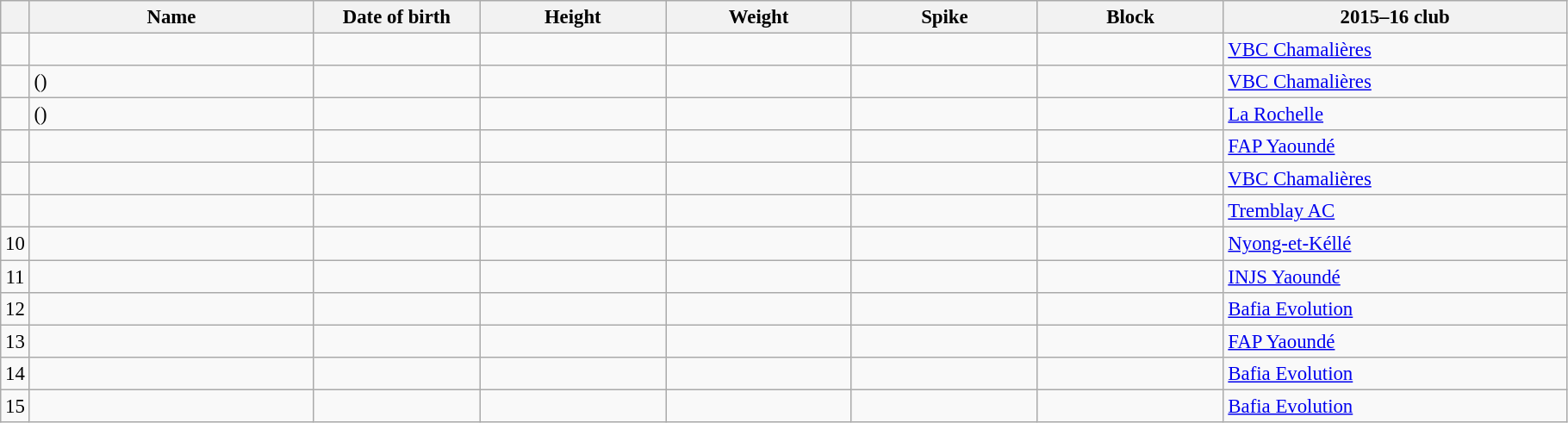<table class="wikitable sortable" style="font-size:95%; text-align:center;">
<tr>
<th></th>
<th style="width:14em">Name</th>
<th style="width:8em">Date of birth</th>
<th style="width:9em">Height</th>
<th style="width:9em">Weight</th>
<th style="width:9em">Spike</th>
<th style="width:9em">Block</th>
<th style="width:17em">2015–16 club</th>
</tr>
<tr>
<td></td>
<td align=left></td>
<td align=right></td>
<td></td>
<td></td>
<td></td>
<td></td>
<td align=left> <a href='#'>VBC Chamalières</a></td>
</tr>
<tr>
<td></td>
<td align=left> ()</td>
<td align=right></td>
<td></td>
<td></td>
<td></td>
<td></td>
<td align=left> <a href='#'>VBC Chamalières</a></td>
</tr>
<tr>
<td></td>
<td align=left> ()</td>
<td align=right></td>
<td></td>
<td></td>
<td></td>
<td></td>
<td align=left> <a href='#'>La Rochelle</a></td>
</tr>
<tr>
<td></td>
<td align=left></td>
<td align=right></td>
<td></td>
<td></td>
<td></td>
<td></td>
<td align=left> <a href='#'>FAP Yaoundé</a></td>
</tr>
<tr>
<td></td>
<td align=left></td>
<td align=right></td>
<td></td>
<td></td>
<td></td>
<td></td>
<td align=left> <a href='#'>VBC Chamalières</a></td>
</tr>
<tr>
<td></td>
<td align=left></td>
<td align=right></td>
<td></td>
<td></td>
<td></td>
<td></td>
<td align=left> <a href='#'>Tremblay AC</a></td>
</tr>
<tr>
<td>10</td>
<td align=left></td>
<td align=right></td>
<td></td>
<td></td>
<td></td>
<td></td>
<td align=left> <a href='#'>Nyong-et-Kéllé</a></td>
</tr>
<tr>
<td>11</td>
<td align=left></td>
<td align=right></td>
<td></td>
<td></td>
<td></td>
<td></td>
<td align=left> <a href='#'>INJS Yaoundé</a></td>
</tr>
<tr>
<td>12</td>
<td align=left></td>
<td align=right></td>
<td></td>
<td></td>
<td></td>
<td></td>
<td align=left> <a href='#'>Bafia Evolution</a></td>
</tr>
<tr>
<td>13</td>
<td align=left></td>
<td align=right></td>
<td></td>
<td></td>
<td></td>
<td></td>
<td align=left> <a href='#'>FAP Yaoundé</a></td>
</tr>
<tr>
<td>14</td>
<td align=left></td>
<td align=right></td>
<td></td>
<td></td>
<td></td>
<td></td>
<td align=left> <a href='#'>Bafia Evolution</a></td>
</tr>
<tr>
<td>15</td>
<td align=left></td>
<td align=right></td>
<td></td>
<td></td>
<td></td>
<td></td>
<td align=left> <a href='#'>Bafia Evolution</a></td>
</tr>
</table>
